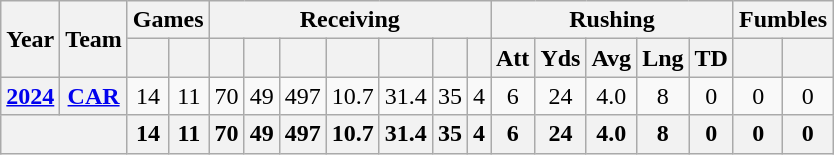<table class="wikitable"  style="text-align:center;">
<tr>
<th rowspan="2">Year</th>
<th rowspan="2">Team</th>
<th colspan="2">Games</th>
<th colspan="7">Receiving</th>
<th colspan="5">Rushing</th>
<th colspan="2">Fumbles</th>
</tr>
<tr>
<th></th>
<th></th>
<th></th>
<th></th>
<th></th>
<th></th>
<th></th>
<th></th>
<th></th>
<th>Att</th>
<th>Yds</th>
<th>Avg</th>
<th>Lng</th>
<th>TD</th>
<th></th>
<th></th>
</tr>
<tr>
<th><a href='#'>2024</a></th>
<th><a href='#'>CAR</a></th>
<td>14</td>
<td>11</td>
<td>70</td>
<td>49</td>
<td>497</td>
<td>10.7</td>
<td>31.4</td>
<td>35</td>
<td>4</td>
<td>6</td>
<td>24</td>
<td>4.0</td>
<td>8</td>
<td>0</td>
<td>0</td>
<td>0</td>
</tr>
<tr>
<th colspan="2"></th>
<th>14</th>
<th>11</th>
<th>70</th>
<th>49</th>
<th>497</th>
<th>10.7</th>
<th>31.4</th>
<th>35</th>
<th>4</th>
<th>6</th>
<th>24</th>
<th>4.0</th>
<th>8</th>
<th>0</th>
<th>0</th>
<th>0</th>
</tr>
</table>
